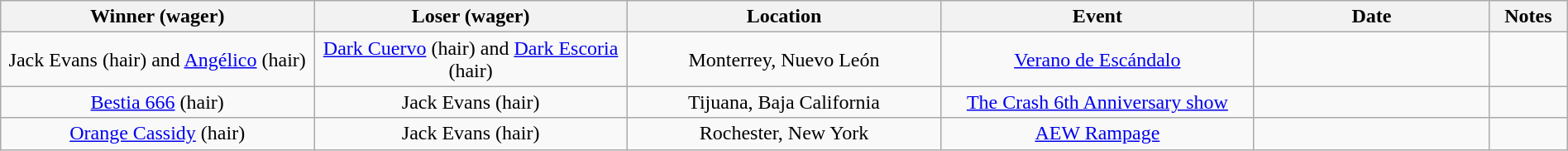<table class="wikitable sortable" width=100%  style="text-align: center">
<tr>
<th width=20% scope="col">Winner (wager)</th>
<th width=20% scope="col">Loser (wager)</th>
<th width=20% scope="col">Location</th>
<th width=20% scope="col">Event</th>
<th width=15% scope="col">Date</th>
<th class="unsortable" width=5% scope="col">Notes</th>
</tr>
<tr>
<td>Jack Evans (hair) and <a href='#'>Angélico</a> (hair)</td>
<td><a href='#'>Dark Cuervo</a> (hair) and <a href='#'>Dark Escoria</a> (hair)</td>
<td>Monterrey, Nuevo León</td>
<td><a href='#'>Verano de Escándalo</a></td>
<td></td>
<td></td>
</tr>
<tr>
<td><a href='#'>Bestia 666</a> (hair)</td>
<td>Jack Evans (hair)</td>
<td>Tijuana, Baja California</td>
<td><a href='#'>The Crash 6th Anniversary show</a></td>
<td></td>
<td></td>
</tr>
<tr>
<td><a href='#'>Orange Cassidy</a> (hair)</td>
<td>Jack Evans (hair)</td>
<td>Rochester, New York</td>
<td><a href='#'>AEW Rampage</a></td>
<td></td>
<td></td>
</tr>
</table>
